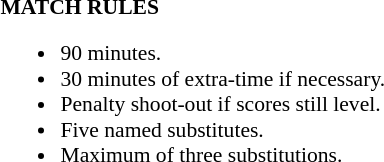<table width=100% style="font-size: 90%">
<tr>
<td width=50% valign=top><br><strong>MATCH RULES</strong><ul><li>90 minutes.</li><li>30 minutes of extra-time if necessary.</li><li>Penalty shoot-out if scores still level.</li><li>Five named substitutes.</li><li>Maximum of three substitutions.</li></ul></td>
</tr>
</table>
